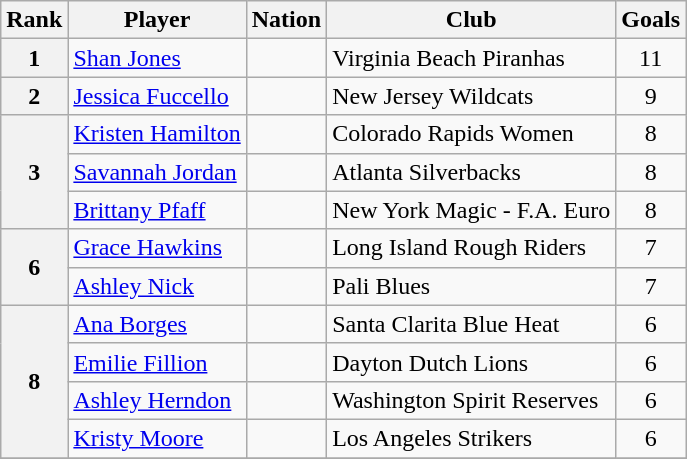<table class="wikitable">
<tr>
<th>Rank</th>
<th>Player</th>
<th>Nation</th>
<th>Club</th>
<th>Goals</th>
</tr>
<tr>
<th>1</th>
<td><a href='#'>Shan Jones</a></td>
<td></td>
<td>Virginia Beach Piranhas</td>
<td style="text-align:center;">11</td>
</tr>
<tr>
<th>2</th>
<td><a href='#'>Jessica Fuccello</a></td>
<td></td>
<td>New Jersey Wildcats</td>
<td style="text-align:center;">9</td>
</tr>
<tr>
<th rowspan="3">3</th>
<td><a href='#'>Kristen Hamilton</a></td>
<td></td>
<td>Colorado Rapids Women</td>
<td style="text-align:center;">8</td>
</tr>
<tr>
<td><a href='#'>Savannah Jordan</a></td>
<td></td>
<td>Atlanta Silverbacks</td>
<td style="text-align:center;">8</td>
</tr>
<tr>
<td><a href='#'>Brittany Pfaff</a></td>
<td></td>
<td>New York Magic - F.A. Euro</td>
<td style="text-align:center;">8</td>
</tr>
<tr>
<th rowspan="2">6</th>
<td><a href='#'>Grace Hawkins</a></td>
<td></td>
<td>Long Island Rough Riders</td>
<td style="text-align:center;">7</td>
</tr>
<tr>
<td><a href='#'>Ashley Nick</a></td>
<td></td>
<td>Pali Blues</td>
<td style="text-align:center;">7</td>
</tr>
<tr>
<th rowspan="4">8</th>
<td><a href='#'>Ana Borges</a></td>
<td></td>
<td>Santa Clarita Blue Heat</td>
<td style="text-align:center;">6</td>
</tr>
<tr>
<td><a href='#'>Emilie Fillion</a></td>
<td></td>
<td>Dayton Dutch Lions</td>
<td style="text-align:center;">6</td>
</tr>
<tr>
<td><a href='#'>Ashley Herndon</a></td>
<td></td>
<td>Washington Spirit Reserves</td>
<td style="text-align:center;">6</td>
</tr>
<tr>
<td><a href='#'>Kristy Moore</a></td>
<td></td>
<td>Los Angeles Strikers</td>
<td style="text-align:center;">6</td>
</tr>
<tr>
</tr>
</table>
